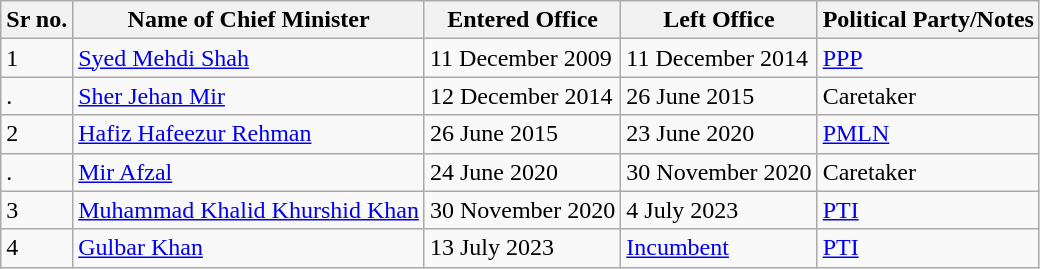<table class="wikitable">
<tr>
<th>Sr no.</th>
<th>Name of Chief Minister</th>
<th>Entered Office</th>
<th>Left Office</th>
<th>Political Party/Notes</th>
</tr>
<tr>
<td>1</td>
<td><a href='#'>Syed Mehdi Shah</a></td>
<td>11 December 2009</td>
<td>11 December 2014</td>
<td><a href='#'>PPP</a></td>
</tr>
<tr>
<td>.</td>
<td><a href='#'>Sher Jehan Mir</a></td>
<td>12 December 2014</td>
<td>26 June 2015</td>
<td>Caretaker</td>
</tr>
<tr>
<td>2</td>
<td><a href='#'>Hafiz Hafeezur Rehman</a></td>
<td>26 June 2015</td>
<td>23 June 2020</td>
<td><a href='#'>PMLN</a></td>
</tr>
<tr>
<td>.</td>
<td><a href='#'>Mir Afzal</a></td>
<td>24 June 2020</td>
<td>30 November 2020</td>
<td>Caretaker</td>
</tr>
<tr>
<td>3</td>
<td><a href='#'>Muhammad Khalid Khurshid Khan</a></td>
<td>30 November 2020</td>
<td>4 July 2023</td>
<td><a href='#'>PTI</a></td>
</tr>
<tr>
<td>4</td>
<td><a href='#'>Gulbar Khan</a></td>
<td>13 July 2023</td>
<td><a href='#'>Incumbent</a></td>
<td><a href='#'>PTI</a></td>
</tr>
</table>
